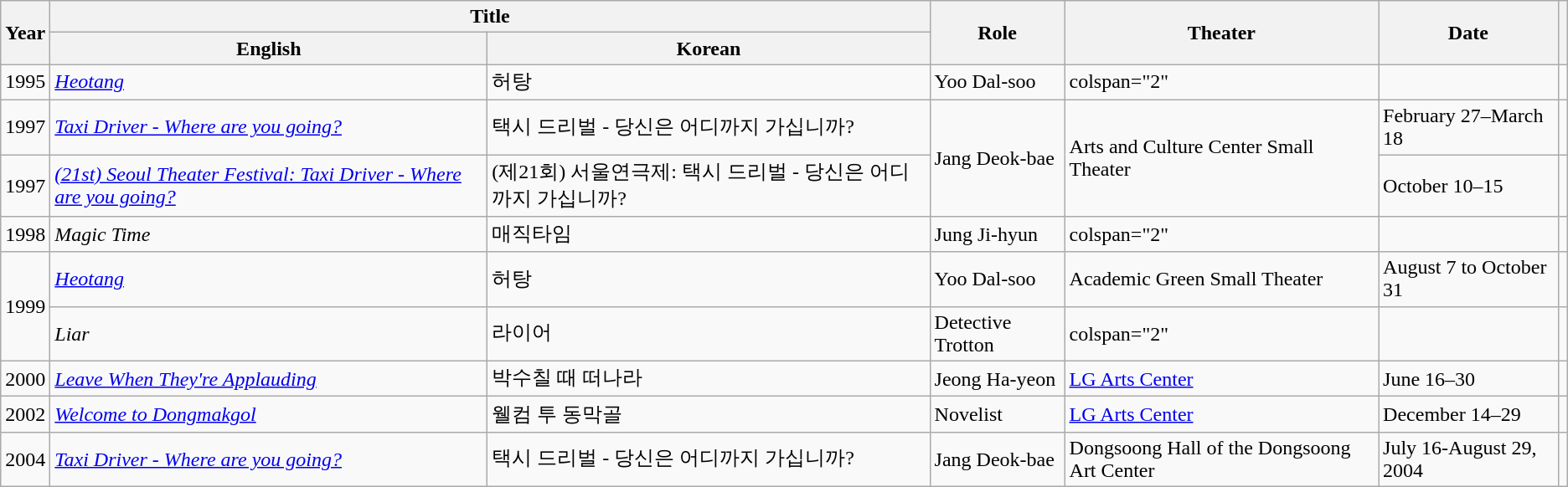<table class="wikitable sortable plainrowheaders" style="text-align:left; font-size:100%;">
<tr>
<th rowspan="2" scope="col">Year</th>
<th colspan="2" scope="col">Title</th>
<th rowspan="2" scope="col">Role</th>
<th rowspan="2" scope="col">Theater</th>
<th rowspan="2" scope="col">Date</th>
<th rowspan="2" scope="col" class="unsortable"></th>
</tr>
<tr>
<th>English</th>
<th>Korean</th>
</tr>
<tr>
<td>1995</td>
<td><em><a href='#'>Heotang</a></em></td>
<td>허탕</td>
<td>Yoo Dal-soo</td>
<td>colspan="2" </td>
<td></td>
</tr>
<tr>
<td>1997</td>
<td><em><a href='#'>Taxi Driver - Where are you going?</a></em></td>
<td>택시 드리벌 - 당신은 어디까지 가십니까?</td>
<td rowspan="2">Jang Deok-bae</td>
<td rowspan="2">Arts and Culture Center Small Theater</td>
<td>February 27–March 18</td>
<td></td>
</tr>
<tr>
<td>1997</td>
<td><em><a href='#'>(21st) Seoul Theater Festival: Taxi Driver - Where are you going?</a></em></td>
<td>(제21회) 서울연극제: 택시 드리벌 - 당신은 어디까지 가십니까?</td>
<td>October 10–15</td>
<td></td>
</tr>
<tr>
<td>1998</td>
<td><em>Magic Time</em></td>
<td>매직타임</td>
<td>Jung Ji-hyun</td>
<td>colspan="2" </td>
<td></td>
</tr>
<tr>
<td rowspan="2">1999</td>
<td><em><a href='#'>Heotang</a></em></td>
<td>허탕</td>
<td>Yoo Dal-soo</td>
<td>Academic Green Small Theater</td>
<td>August 7 to October 31</td>
<td></td>
</tr>
<tr>
<td><em>Liar</em></td>
<td>라이어</td>
<td>Detective Trotton</td>
<td>colspan="2" </td>
<td></td>
</tr>
<tr>
<td>2000</td>
<td><em><a href='#'>Leave When They're Applauding</a></em></td>
<td>박수칠 때 떠나라</td>
<td>Jeong Ha-yeon</td>
<td><a href='#'>LG Arts Center</a></td>
<td>June 16–30</td>
<td></td>
</tr>
<tr>
<td>2002</td>
<td><em><a href='#'>Welcome to Dongmakgol</a></em></td>
<td>웰컴 투 동막골</td>
<td>Novelist</td>
<td><a href='#'>LG Arts Center</a></td>
<td>December 14–29</td>
<td></td>
</tr>
<tr>
<td>2004</td>
<td><em><a href='#'>Taxi Driver - Where are you going?</a></em></td>
<td>택시 드리벌 - 당신은 어디까지 가십니까?</td>
<td>Jang Deok-bae</td>
<td>Dongsoong Hall of the Dongsoong Art Center</td>
<td>July 16-August 29, 2004</td>
<td></td>
</tr>
</table>
